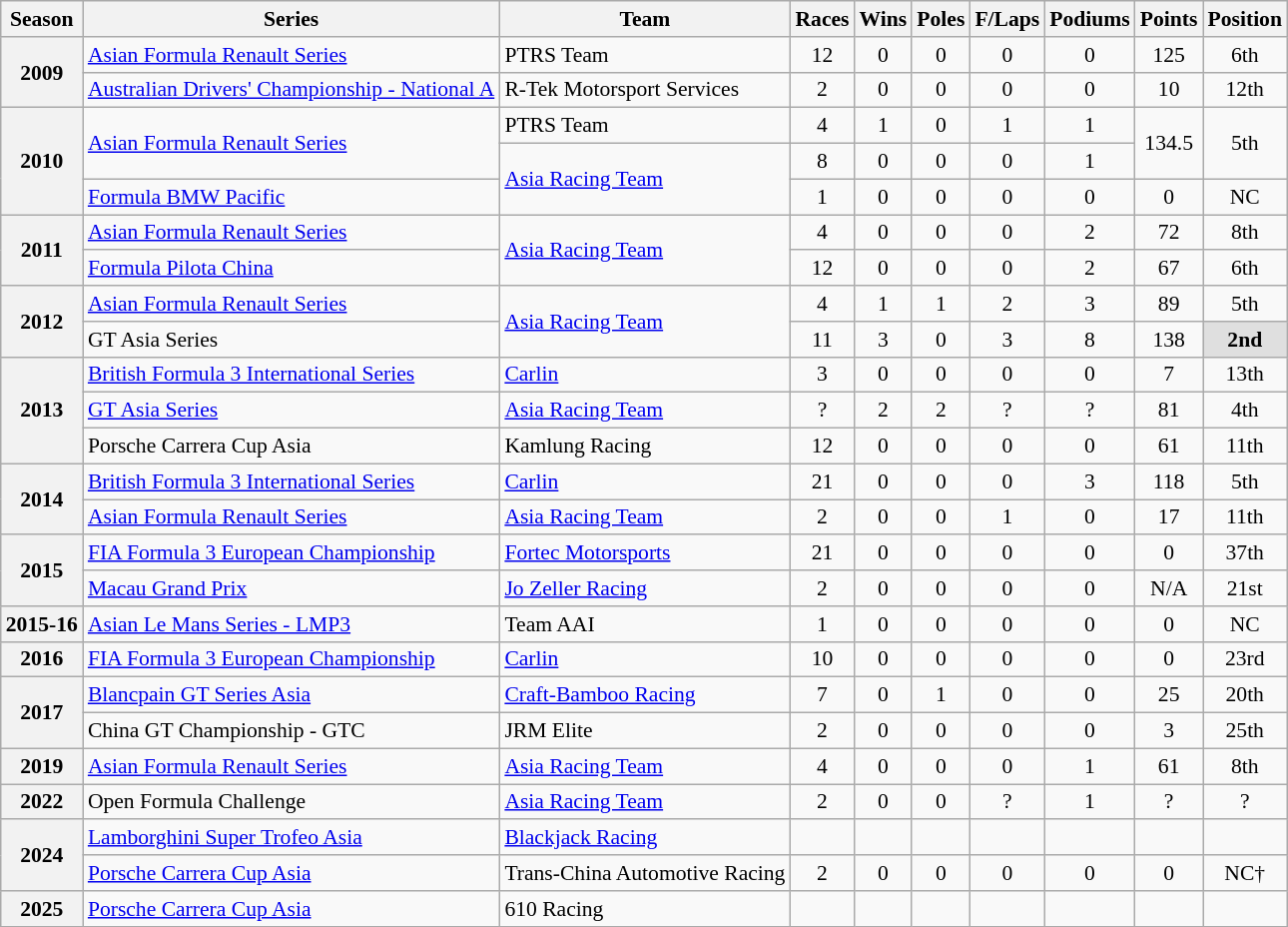<table class="wikitable" style="font-size: 90%; text-align:center">
<tr>
<th>Season</th>
<th>Series</th>
<th>Team</th>
<th>Races</th>
<th>Wins</th>
<th>Poles</th>
<th>F/Laps</th>
<th>Podiums</th>
<th>Points</th>
<th>Position</th>
</tr>
<tr>
<th rowspan="2">2009</th>
<td align=left><a href='#'>Asian Formula Renault Series</a></td>
<td align=left>PTRS Team</td>
<td>12</td>
<td>0</td>
<td>0</td>
<td>0</td>
<td>0</td>
<td>125</td>
<td>6th</td>
</tr>
<tr>
<td align=left><a href='#'>Australian Drivers' Championship - National A</a></td>
<td align=left>R-Tek Motorsport Services</td>
<td>2</td>
<td>0</td>
<td>0</td>
<td>0</td>
<td>0</td>
<td>10</td>
<td>12th</td>
</tr>
<tr>
<th rowspan="3">2010</th>
<td rowspan="2" align=left><a href='#'>Asian Formula Renault Series</a></td>
<td align=left>PTRS Team</td>
<td>4</td>
<td>1</td>
<td>0</td>
<td>1</td>
<td>1</td>
<td rowspan="2">134.5</td>
<td rowspan="2">5th</td>
</tr>
<tr>
<td rowspan="2" align=left><a href='#'>Asia Racing Team</a></td>
<td>8</td>
<td>0</td>
<td>0</td>
<td>0</td>
<td>1</td>
</tr>
<tr>
<td align=left><a href='#'>Formula BMW Pacific</a></td>
<td>1</td>
<td>0</td>
<td>0</td>
<td>0</td>
<td>0</td>
<td>0</td>
<td>NC</td>
</tr>
<tr>
<th rowspan="2">2011</th>
<td align=left><a href='#'>Asian Formula Renault Series</a></td>
<td rowspan="2" align=left><a href='#'>Asia Racing Team</a></td>
<td>4</td>
<td>0</td>
<td>0</td>
<td>0</td>
<td>2</td>
<td>72</td>
<td>8th</td>
</tr>
<tr>
<td align=left><a href='#'>Formula Pilota China</a></td>
<td>12</td>
<td>0</td>
<td>0</td>
<td>0</td>
<td>2</td>
<td>67</td>
<td>6th</td>
</tr>
<tr>
<th rowspan="2">2012</th>
<td align=left><a href='#'>Asian Formula Renault Series</a></td>
<td rowspan="2" align=left><a href='#'>Asia Racing Team</a></td>
<td>4</td>
<td>1</td>
<td>1</td>
<td>2</td>
<td>3</td>
<td>89</td>
<td>5th</td>
</tr>
<tr>
<td align=left>GT Asia Series</td>
<td>11</td>
<td>3</td>
<td>0</td>
<td>3</td>
<td>8</td>
<td>138</td>
<td style="background:#DFDFDF;"><strong>2nd</strong></td>
</tr>
<tr>
<th rowspan="3">2013</th>
<td align=left><a href='#'>British Formula 3 International Series</a></td>
<td align=left><a href='#'>Carlin</a></td>
<td>3</td>
<td>0</td>
<td>0</td>
<td>0</td>
<td>0</td>
<td>7</td>
<td>13th</td>
</tr>
<tr>
<td align=left><a href='#'>GT Asia Series</a></td>
<td align=left><a href='#'>Asia Racing Team</a></td>
<td>?</td>
<td>2</td>
<td>2</td>
<td>?</td>
<td>?</td>
<td>81</td>
<td>4th</td>
</tr>
<tr>
<td align=left>Porsche Carrera Cup Asia</td>
<td align=left>Kamlung Racing</td>
<td>12</td>
<td>0</td>
<td>0</td>
<td>0</td>
<td>0</td>
<td>61</td>
<td>11th</td>
</tr>
<tr>
<th rowspan="2">2014</th>
<td align=left><a href='#'>British Formula 3 International Series</a></td>
<td align=left><a href='#'>Carlin</a></td>
<td>21</td>
<td>0</td>
<td>0</td>
<td>0</td>
<td>3</td>
<td>118</td>
<td>5th</td>
</tr>
<tr>
<td align=left><a href='#'>Asian Formula Renault Series</a></td>
<td align=left><a href='#'>Asia Racing Team</a></td>
<td>2</td>
<td>0</td>
<td>0</td>
<td>1</td>
<td>0</td>
<td>17</td>
<td>11th</td>
</tr>
<tr>
<th rowspan="2">2015</th>
<td align=left><a href='#'>FIA Formula 3 European Championship</a></td>
<td align=left><a href='#'>Fortec Motorsports</a></td>
<td>21</td>
<td>0</td>
<td>0</td>
<td>0</td>
<td>0</td>
<td>0</td>
<td>37th</td>
</tr>
<tr>
<td align=left><a href='#'>Macau Grand Prix</a></td>
<td align=left><a href='#'>Jo Zeller Racing</a></td>
<td>2</td>
<td>0</td>
<td>0</td>
<td>0</td>
<td>0</td>
<td>N/A</td>
<td>21st</td>
</tr>
<tr>
<th>2015-16</th>
<td align=left><a href='#'>Asian Le Mans Series - LMP3</a></td>
<td align=left>Team AAI</td>
<td>1</td>
<td>0</td>
<td>0</td>
<td>0</td>
<td>0</td>
<td>0</td>
<td>NC</td>
</tr>
<tr>
<th>2016</th>
<td align=left><a href='#'>FIA Formula 3 European Championship</a></td>
<td align=left><a href='#'>Carlin</a></td>
<td>10</td>
<td>0</td>
<td>0</td>
<td>0</td>
<td>0</td>
<td>0</td>
<td>23rd</td>
</tr>
<tr>
<th rowspan="2">2017</th>
<td align=left><a href='#'>Blancpain GT Series Asia</a></td>
<td align=left><a href='#'>Craft-Bamboo Racing</a></td>
<td>7</td>
<td>0</td>
<td>1</td>
<td>0</td>
<td>0</td>
<td>25</td>
<td>20th</td>
</tr>
<tr>
<td align=left>China GT Championship - GTC</td>
<td align=left>JRM Elite</td>
<td>2</td>
<td>0</td>
<td>0</td>
<td>0</td>
<td>0</td>
<td>3</td>
<td>25th</td>
</tr>
<tr>
<th>2019</th>
<td align=left><a href='#'>Asian Formula Renault Series</a></td>
<td align=left><a href='#'>Asia Racing Team</a></td>
<td>4</td>
<td>0</td>
<td>0</td>
<td>0</td>
<td>1</td>
<td>61</td>
<td>8th</td>
</tr>
<tr>
<th>2022</th>
<td align=left>Open Formula Challenge</td>
<td align=left><a href='#'>Asia Racing Team</a></td>
<td>2</td>
<td>0</td>
<td>0</td>
<td>?</td>
<td>1</td>
<td>?</td>
<td>?</td>
</tr>
<tr>
<th rowspan="2">2024</th>
<td align=left><a href='#'>Lamborghini Super Trofeo Asia</a></td>
<td align=left><a href='#'>Blackjack Racing</a></td>
<td></td>
<td></td>
<td></td>
<td></td>
<td></td>
<td></td>
<td></td>
</tr>
<tr>
<td align=left><a href='#'>Porsche Carrera Cup Asia</a></td>
<td align=left>Trans-China Automotive Racing</td>
<td>2</td>
<td>0</td>
<td>0</td>
<td>0</td>
<td>0</td>
<td>0</td>
<td>NC†</td>
</tr>
<tr>
<th>2025</th>
<td align=left><a href='#'>Porsche Carrera Cup Asia</a></td>
<td align=left>610 Racing</td>
<td></td>
<td></td>
<td></td>
<td></td>
<td></td>
<td></td>
<td></td>
</tr>
</table>
